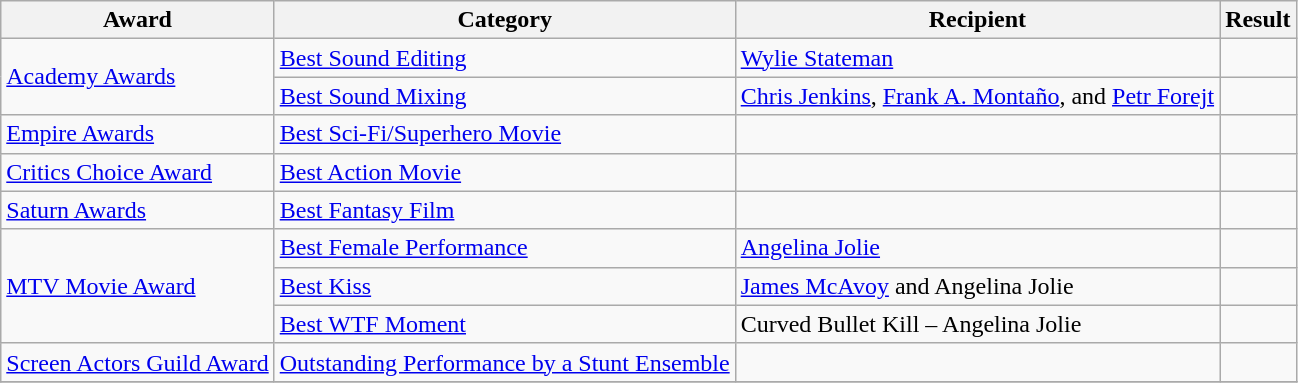<table class="wikitable plainrowheaders">
<tr>
<th scope="col">Award</th>
<th scope="col">Category</th>
<th scope="col">Recipient</th>
<th scope="col">Result</th>
</tr>
<tr>
<td rowspan="2"><a href='#'>Academy Awards</a></td>
<td><a href='#'>Best Sound Editing</a></td>
<td><a href='#'>Wylie Stateman</a></td>
<td></td>
</tr>
<tr>
<td><a href='#'>Best Sound Mixing</a></td>
<td><a href='#'>Chris Jenkins</a>, <a href='#'>Frank A. Montaño</a>, and <a href='#'>Petr Forejt</a></td>
<td></td>
</tr>
<tr>
<td><a href='#'>Empire Awards</a></td>
<td><a href='#'>Best Sci-Fi/Superhero Movie</a></td>
<td></td>
<td></td>
</tr>
<tr>
<td><a href='#'>Critics Choice Award</a></td>
<td><a href='#'>Best Action Movie</a></td>
<td></td>
<td></td>
</tr>
<tr>
<td><a href='#'>Saturn Awards</a></td>
<td><a href='#'>Best Fantasy Film</a></td>
<td></td>
<td></td>
</tr>
<tr>
<td rowspan=3><a href='#'>MTV Movie Award</a></td>
<td><a href='#'>Best Female Performance</a></td>
<td><a href='#'>Angelina Jolie</a></td>
<td></td>
</tr>
<tr>
<td><a href='#'>Best Kiss</a></td>
<td><a href='#'>James McAvoy</a> and Angelina Jolie</td>
<td></td>
</tr>
<tr>
<td><a href='#'>Best WTF Moment</a></td>
<td>Curved Bullet Kill – Angelina Jolie</td>
<td></td>
</tr>
<tr>
<td><a href='#'>Screen Actors Guild Award</a></td>
<td><a href='#'>Outstanding Performance by a Stunt Ensemble</a></td>
<td></td>
<td></td>
</tr>
<tr>
</tr>
</table>
